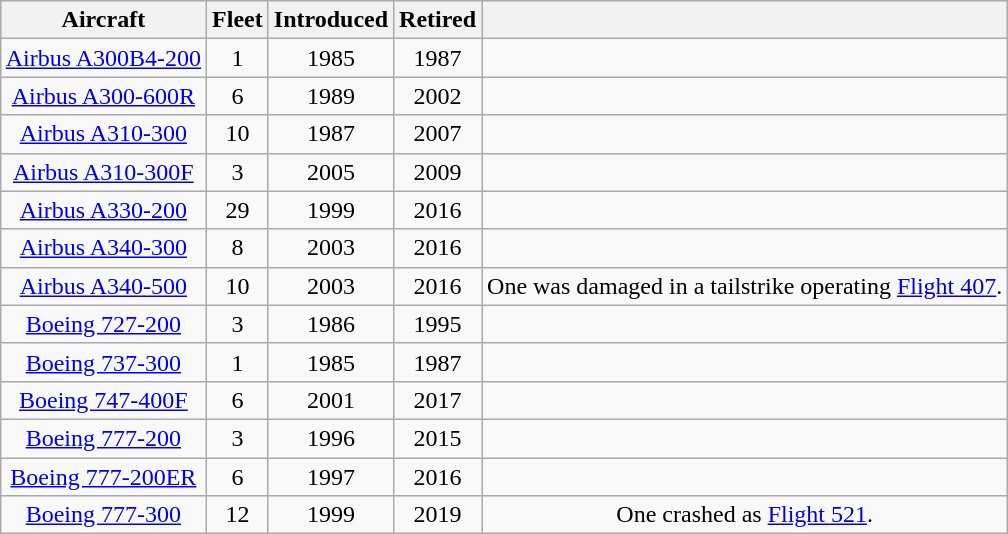<table class="sortable wikitable" style="margin:auto;text-align:center">
<tr>
<th>Aircraft</th>
<th>Fleet</th>
<th>Introduced</th>
<th>Retired</th>
<th class=unsortable></th>
</tr>
<tr>
<td><a href='#'>Airbus A300B4-200</a></td>
<td>1</td>
<td>1985</td>
<td>1987</td>
<td></td>
</tr>
<tr>
<td><a href='#'>Airbus A300-600R</a></td>
<td>6</td>
<td>1989</td>
<td>2002</td>
<td></td>
</tr>
<tr>
<td><a href='#'>Airbus A310-300</a></td>
<td>10</td>
<td>1987</td>
<td>2007</td>
<td></td>
</tr>
<tr>
<td><a href='#'>Airbus A310-300F</a></td>
<td>3</td>
<td>2005</td>
<td>2009</td>
<td></td>
</tr>
<tr>
<td><a href='#'>Airbus A330-200</a></td>
<td>29</td>
<td>1999</td>
<td>2016</td>
<td></td>
</tr>
<tr>
<td><a href='#'>Airbus A340-300</a></td>
<td>8</td>
<td>2003</td>
<td>2016</td>
<td></td>
</tr>
<tr>
<td><a href='#'>Airbus A340-500</a></td>
<td>10</td>
<td>2003</td>
<td>2016</td>
<td>One was damaged in a tailstrike operating <a href='#'>Flight 407</a>.</td>
</tr>
<tr>
<td><a href='#'>Boeing 727-200</a></td>
<td>3</td>
<td>1986</td>
<td>1995</td>
<td></td>
</tr>
<tr>
<td><a href='#'>Boeing 737-300</a></td>
<td>1</td>
<td>1985</td>
<td>1987</td>
<td></td>
</tr>
<tr>
<td><a href='#'>Boeing 747-400F</a></td>
<td>6</td>
<td>2001</td>
<td>2017</td>
<td></td>
</tr>
<tr>
<td><a href='#'>Boeing 777-200</a></td>
<td>3</td>
<td>1996</td>
<td>2015</td>
<td></td>
</tr>
<tr>
<td><a href='#'>Boeing 777-200ER</a></td>
<td>6</td>
<td>1997</td>
<td>2016</td>
<td></td>
</tr>
<tr>
<td><a href='#'>Boeing 777-300</a></td>
<td>12</td>
<td>1999</td>
<td>2019</td>
<td>One crashed as <a href='#'>Flight 521</a>.</td>
</tr>
</table>
